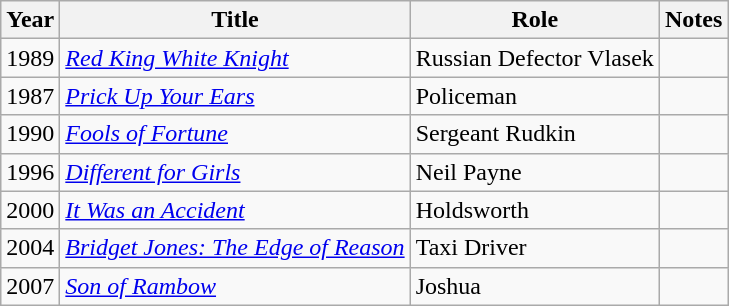<table class="wikitable">
<tr>
<th>Year</th>
<th>Title</th>
<th>Role</th>
<th>Notes</th>
</tr>
<tr>
<td>1989</td>
<td><em><a href='#'>Red King White Knight</a></em></td>
<td>Russian Defector Vlasek</td>
<td></td>
</tr>
<tr>
<td>1987</td>
<td><em><a href='#'>Prick Up Your Ears</a></em></td>
<td>Policeman</td>
<td></td>
</tr>
<tr>
<td>1990</td>
<td><em><a href='#'>Fools of Fortune</a></em></td>
<td>Sergeant Rudkin</td>
<td></td>
</tr>
<tr>
<td>1996</td>
<td><em><a href='#'>Different for Girls</a></em></td>
<td>Neil Payne</td>
<td></td>
</tr>
<tr>
<td>2000</td>
<td><em><a href='#'>It Was an Accident</a></em></td>
<td>Holdsworth</td>
<td></td>
</tr>
<tr>
<td>2004</td>
<td><em><a href='#'>Bridget Jones: The Edge of Reason</a></em></td>
<td>Taxi Driver</td>
<td></td>
</tr>
<tr>
<td>2007</td>
<td><em><a href='#'>Son of Rambow</a></em></td>
<td>Joshua</td>
<td></td>
</tr>
</table>
